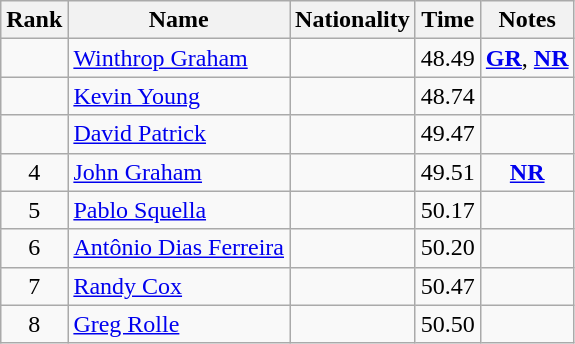<table class="wikitable sortable" style="text-align:center">
<tr>
<th>Rank</th>
<th>Name</th>
<th>Nationality</th>
<th>Time</th>
<th>Notes</th>
</tr>
<tr>
<td></td>
<td align=left><a href='#'>Winthrop Graham</a></td>
<td align=left></td>
<td>48.49</td>
<td><strong><a href='#'>GR</a></strong>, <strong><a href='#'>NR</a></strong></td>
</tr>
<tr>
<td></td>
<td align=left><a href='#'>Kevin Young</a></td>
<td align=left></td>
<td>48.74</td>
<td></td>
</tr>
<tr>
<td></td>
<td align=left><a href='#'>David Patrick</a></td>
<td align=left></td>
<td>49.47</td>
<td></td>
</tr>
<tr>
<td>4</td>
<td align=left><a href='#'>John Graham</a></td>
<td align=left></td>
<td>49.51</td>
<td><strong><a href='#'>NR</a></strong></td>
</tr>
<tr>
<td>5</td>
<td align=left><a href='#'>Pablo Squella</a></td>
<td align=left></td>
<td>50.17</td>
<td></td>
</tr>
<tr>
<td>6</td>
<td align=left><a href='#'>Antônio Dias Ferreira</a></td>
<td align=left></td>
<td>50.20</td>
<td></td>
</tr>
<tr>
<td>7</td>
<td align=left><a href='#'>Randy Cox</a></td>
<td align=left></td>
<td>50.47</td>
<td></td>
</tr>
<tr>
<td>8</td>
<td align=left><a href='#'>Greg Rolle</a></td>
<td align=left></td>
<td>50.50</td>
<td></td>
</tr>
</table>
